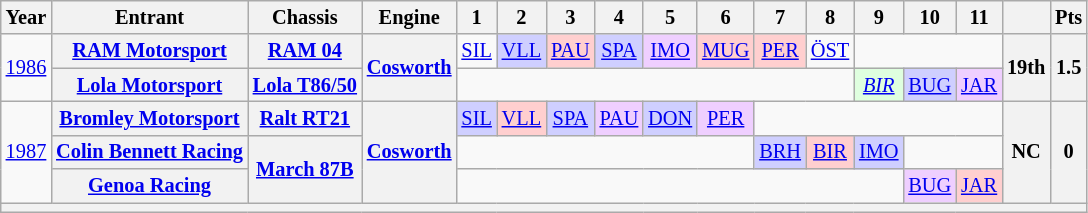<table class="wikitable" style="text-align:center; font-size:85%">
<tr>
<th>Year</th>
<th>Entrant</th>
<th>Chassis</th>
<th>Engine</th>
<th>1</th>
<th>2</th>
<th>3</th>
<th>4</th>
<th>5</th>
<th>6</th>
<th>7</th>
<th>8</th>
<th>9</th>
<th>10</th>
<th>11</th>
<th></th>
<th>Pts</th>
</tr>
<tr>
<td rowspan=2><a href='#'>1986</a></td>
<th nowrap><a href='#'>RAM Motorsport</a></th>
<th nowrap><a href='#'>RAM 04</a></th>
<th rowspan=2><a href='#'>Cosworth</a></th>
<td><a href='#'>SIL</a></td>
<td style="background:#CFCFFF;"><a href='#'>VLL</a><br></td>
<td style="background:#FFCFCF;"><a href='#'>PAU</a><br></td>
<td style="background:#CFCFFF;"><a href='#'>SPA</a><br></td>
<td style="background:#EFCFFF;"><a href='#'>IMO</a><br></td>
<td style="background:#FFCFCF;"><a href='#'>MUG</a><br></td>
<td style="background:#FFCFCF;"><a href='#'>PER</a><br></td>
<td><a href='#'>ÖST</a></td>
<td colspan=3></td>
<th rowspan=2>19th</th>
<th rowspan=2>1.5</th>
</tr>
<tr>
<th nowrap><a href='#'>Lola Motorsport</a></th>
<th nowrap><a href='#'>Lola T86/50</a></th>
<td colspan=8></td>
<td style="background:#DFFFDF;"><a href='#'><em>BIR</em></a><br></td>
<td style="background:#CFCFFF;"><a href='#'>BUG</a><br></td>
<td style="background:#EFCFFF;"><a href='#'>JAR</a><br></td>
</tr>
<tr>
<td rowspan=3><a href='#'>1987</a></td>
<th nowrap><a href='#'>Bromley Motorsport</a></th>
<th nowrap><a href='#'>Ralt RT21</a></th>
<th rowspan=3><a href='#'>Cosworth</a></th>
<td style="background:#CFCFFF;"><a href='#'>SIL</a><br></td>
<td style="background:#FFCFCF;"><a href='#'>VLL</a><br></td>
<td style="background:#CFCFFF;"><a href='#'>SPA</a><br></td>
<td style="background:#EFCFFF;"><a href='#'>PAU</a><br></td>
<td style="background:#CFCFFF;"><a href='#'>DON</a><br></td>
<td style="background:#EFCFFF;"><a href='#'>PER</a><br></td>
<td colspan=5></td>
<th rowspan=3>NC</th>
<th rowspan=3>0</th>
</tr>
<tr>
<th nowrap><a href='#'>Colin Bennett Racing</a></th>
<th rowspan=2 nowrap><a href='#'>March 87B</a></th>
<td colspan=6></td>
<td style="background:#CFCFFF;"><a href='#'>BRH</a><br></td>
<td style="background:#FFCFCF;"><a href='#'>BIR</a><br></td>
<td style="background:#CFCFFF;"><a href='#'>IMO</a><br></td>
<td colspan=2></td>
</tr>
<tr>
<th nowrap><a href='#'>Genoa Racing</a></th>
<td colspan=9></td>
<td style="background:#EFCFFF;"><a href='#'>BUG</a><br></td>
<td style="background:#FFCFCF;"><a href='#'>JAR</a><br></td>
</tr>
<tr>
<th colspan="17"></th>
</tr>
</table>
